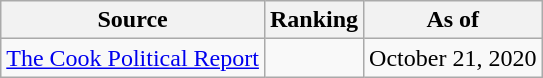<table class="wikitable" style="text-align:center">
<tr>
<th>Source</th>
<th>Ranking</th>
<th>As of</th>
</tr>
<tr>
<td align=left><a href='#'>The Cook Political Report</a></td>
<td></td>
<td>October 21, 2020</td>
</tr>
</table>
